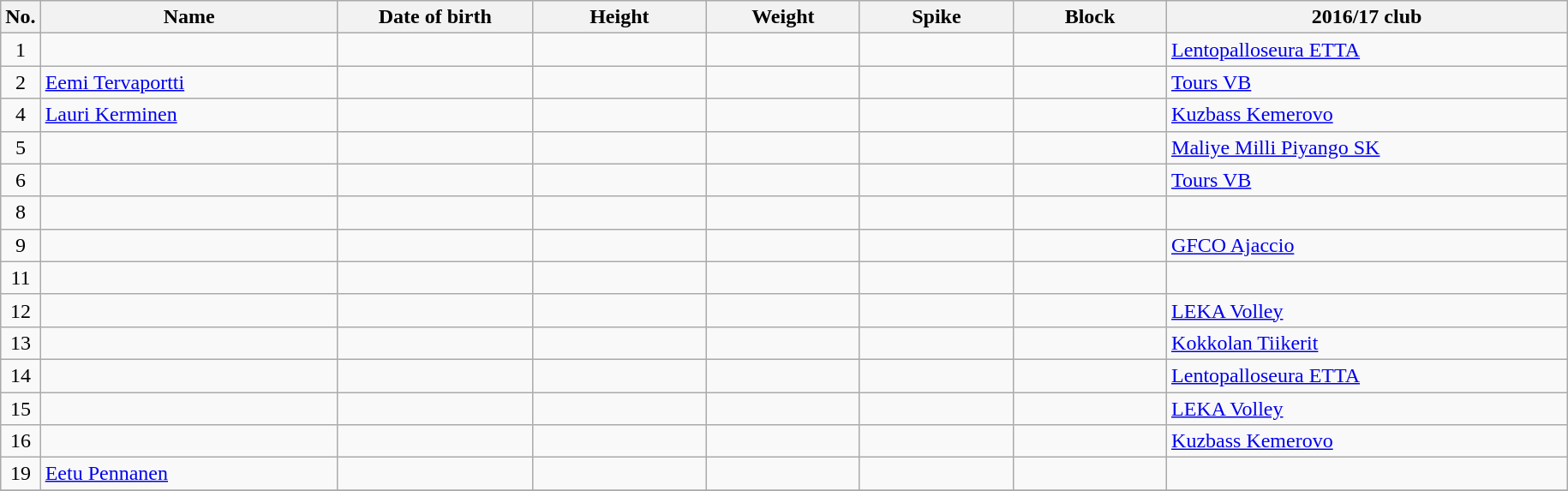<table class="wikitable sortable" style="font-size:100%; text-align:center;">
<tr>
<th>No.</th>
<th style="width:14em">Name</th>
<th style="width:9em">Date of birth</th>
<th style="width:8em">Height</th>
<th style="width:7em">Weight</th>
<th style="width:7em">Spike</th>
<th style="width:7em">Block</th>
<th style="width:19em">2016/17 club</th>
</tr>
<tr>
<td>1</td>
<td style="text-align:left;"></td>
<td style="text-align:right;"></td>
<td></td>
<td></td>
<td></td>
<td></td>
<td style="text-align:left;"> <a href='#'>Lentopalloseura ETTA</a></td>
</tr>
<tr>
<td>2</td>
<td align=left><a href='#'>Eemi Tervaportti</a></td>
<td align=right></td>
<td></td>
<td></td>
<td></td>
<td></td>
<td align=left> <a href='#'>Tours VB</a></td>
</tr>
<tr>
<td>4</td>
<td align=left><a href='#'>Lauri Kerminen</a></td>
<td align=right></td>
<td></td>
<td></td>
<td></td>
<td></td>
<td align=left> <a href='#'>Kuzbass Kemerovo</a></td>
</tr>
<tr>
<td>5</td>
<td style="text-align:left;"></td>
<td style="text-align:right;"></td>
<td></td>
<td></td>
<td></td>
<td></td>
<td style="text-align:left;"> <a href='#'>Maliye Milli Piyango SK</a></td>
</tr>
<tr>
<td>6</td>
<td style="text-align:left;"></td>
<td style="text-align:right;"></td>
<td></td>
<td></td>
<td></td>
<td></td>
<td style="text-align:left;"> <a href='#'>Tours VB</a></td>
</tr>
<tr>
<td>8</td>
<td style="text-align:left;"></td>
<td style="text-align:right;"></td>
<td></td>
<td></td>
<td></td>
<td></td>
<td style="text-align:left;"></td>
</tr>
<tr>
<td>9</td>
<td style="text-align:left;"></td>
<td style="text-align:right;"></td>
<td></td>
<td></td>
<td></td>
<td></td>
<td style="text-align:left;"> <a href='#'>GFCO Ajaccio</a></td>
</tr>
<tr>
<td>11</td>
<td style="text-align:left;"></td>
<td style="text-align:right;"></td>
<td></td>
<td></td>
<td></td>
<td></td>
<td style="text-align:left;"></td>
</tr>
<tr>
<td>12</td>
<td style="text-align:left;"></td>
<td style="text-align:right;"></td>
<td></td>
<td></td>
<td></td>
<td></td>
<td style="text-align:left;"> <a href='#'>LEKA Volley</a></td>
</tr>
<tr>
<td>13</td>
<td style="text-align:left;"></td>
<td style="text-align:right;"></td>
<td></td>
<td></td>
<td></td>
<td></td>
<td style="text-align:left;"> <a href='#'>Kokkolan Tiikerit</a></td>
</tr>
<tr>
<td>14</td>
<td style="text-align:left;"></td>
<td style="text-align:right;"></td>
<td></td>
<td></td>
<td></td>
<td></td>
<td style="text-align:left;"> <a href='#'>Lentopalloseura ETTA</a></td>
</tr>
<tr>
<td>15</td>
<td style="text-align:left;"></td>
<td style="text-align:right;"></td>
<td></td>
<td></td>
<td></td>
<td></td>
<td style="text-align:left;"> <a href='#'>LEKA Volley</a></td>
</tr>
<tr>
<td>16</td>
<td style="text-align:left;"></td>
<td style="text-align:right;"></td>
<td></td>
<td></td>
<td></td>
<td></td>
<td style="text-align:left;"> <a href='#'>Kuzbass Kemerovo</a></td>
</tr>
<tr>
<td>19</td>
<td style="text-align:left;"><a href='#'>Eetu Pennanen</a></td>
<td style="text-align:right;"></td>
<td></td>
<td></td>
<td></td>
<td></td>
<td style="text-align:left;"></td>
</tr>
<tr>
</tr>
</table>
